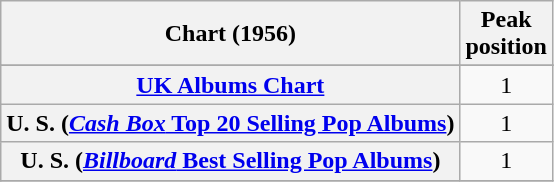<table class="wikitable sortable plainrowheaders" style="text-align:center">
<tr>
<th>Chart (1956)</th>
<th>Peak<br>position</th>
</tr>
<tr>
</tr>
<tr>
<th scope="row"><a href='#'>UK Albums Chart</a></th>
<td style="text-align:center;">1</td>
</tr>
<tr>
<th scope="row">U. S. (<a href='#'><em>Cash Box</em> Top 20 Selling Pop Albums</a>)</th>
<td style="text-align:center;">1</td>
</tr>
<tr>
<th scope="row">U. S. (<a href='#'><em>Billboard</em> Best Selling Pop Albums</a>)</th>
<td style="text-align:center;">1</td>
</tr>
<tr>
</tr>
</table>
